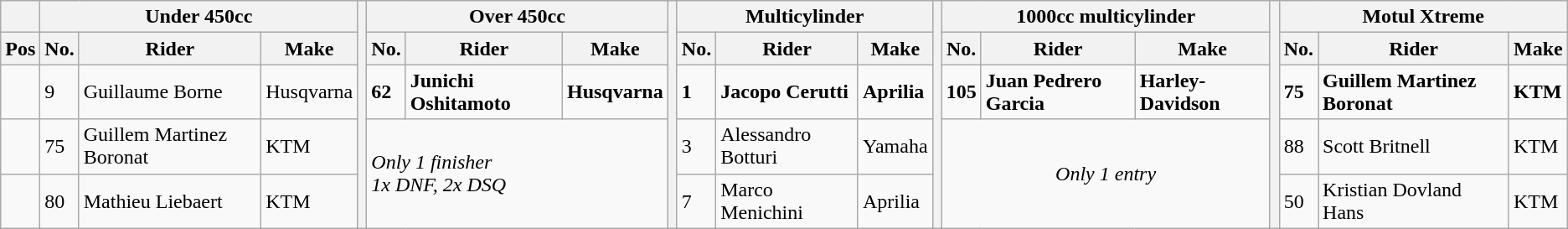<table class="wikitable">
<tr>
<th></th>
<th colspan="3">Under 450cc</th>
<th rowspan="5"></th>
<th colspan="3">Over 450cc</th>
<th rowspan="5"></th>
<th colspan="3">Multicylinder</th>
<th rowspan="5"></th>
<th colspan="3">1000cc multicylinder</th>
<th rowspan="5"></th>
<th colspan="3">Motul Xtreme</th>
</tr>
<tr>
<th>Pos</th>
<th>No.</th>
<th>Rider</th>
<th>Make</th>
<th>No.</th>
<th>Rider</th>
<th>Make</th>
<th>No.</th>
<th>Rider</th>
<th>Make</th>
<th>No.</th>
<th>Rider</th>
<th>Make</th>
<th>No.</th>
<th>Rider</th>
<th>Make</th>
</tr>
<tr>
<td align="center"></td>
<td>9</td>
<td> Guillaume Borne</td>
<td>Husqvarna</td>
<td><strong>62</strong></td>
<td><strong> Junichi Oshitamoto</strong></td>
<td><strong>Husqvarna</strong></td>
<td><strong>1</strong></td>
<td><strong> Jacopo Cerutti</strong></td>
<td><strong>Aprilia</strong></td>
<td><strong>105</strong></td>
<td><strong> Juan Pedrero Garcia</strong></td>
<td><strong>Harley-Davidson</strong></td>
<td><strong>75</strong></td>
<td><strong> Guillem Martinez Boronat</strong></td>
<td><strong>KTM</strong></td>
</tr>
<tr>
<td align="center"></td>
<td>75</td>
<td> Guillem Martinez Boronat</td>
<td>KTM</td>
<td colspan="3" rowspan="2"><em>Only 1 finisher</em><br><em>1x DNF, 2x DSQ</em></td>
<td>3</td>
<td> Alessandro Botturi</td>
<td>Yamaha</td>
<td colspan="3" rowspan="2" align="center"><em>Only 1 entry</em></td>
<td>88</td>
<td> Scott Britnell</td>
<td>KTM</td>
</tr>
<tr>
<td align="center"></td>
<td>80</td>
<td> Mathieu Liebaert</td>
<td>KTM</td>
<td>7</td>
<td> Marco Menichini</td>
<td>Aprilia</td>
<td>50</td>
<td> Kristian Dovland Hans</td>
<td>KTM</td>
</tr>
</table>
